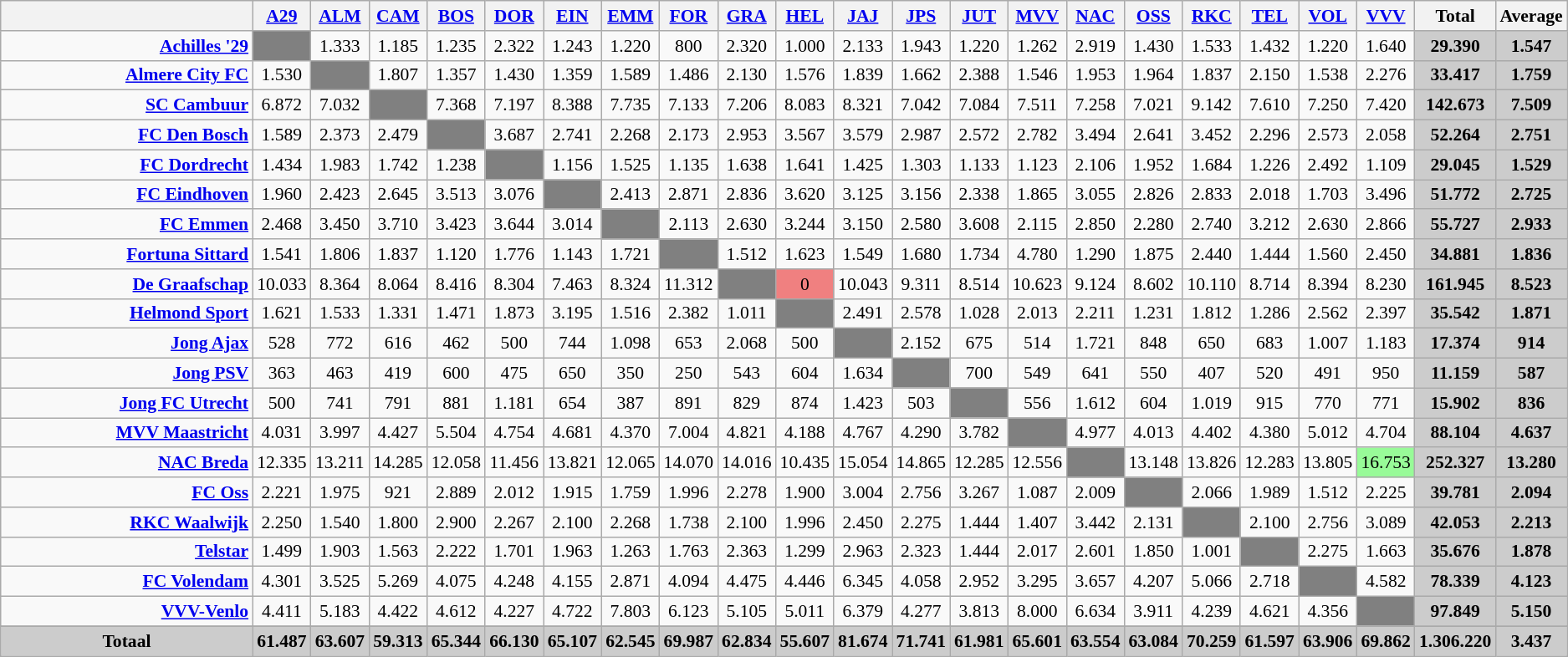<table cellspacing="0" cellpadding="3" style="background-color: #f9f9f9; font-size: 90%; text-align: center" class="wikitable sortable">
<tr>
<th width=200></th>
<th width=30><a href='#'>A29</a></th>
<th width=30><a href='#'>ALM</a></th>
<th width=30><a href='#'>CAM</a></th>
<th width=30><a href='#'>BOS</a></th>
<th width=30><a href='#'>DOR</a></th>
<th width=30><a href='#'>EIN</a></th>
<th width=30><a href='#'>EMM</a></th>
<th width=30><a href='#'>FOR</a></th>
<th width=30><a href='#'>GRA</a></th>
<th width=30><a href='#'>HEL</a></th>
<th width=30><a href='#'>JAJ</a></th>
<th width=30><a href='#'>JPS</a></th>
<th width=30><a href='#'>JUT</a></th>
<th width=30><a href='#'>MVV</a></th>
<th width=30><a href='#'>NAC</a></th>
<th width=30><a href='#'>OSS</a></th>
<th width=30><a href='#'>RKC</a></th>
<th width=30><a href='#'>TEL</a></th>
<th width=30><a href='#'>VOL</a></th>
<th width=30><a href='#'>VVV</a></th>
<th width=20>Total</th>
<th width=20>Average</th>
</tr>
<tr>
<td align=right><strong><a href='#'>Achilles '29</a></strong></td>
<td bgcolor="#808080"></td>
<td>1.333</td>
<td>1.185</td>
<td>1.235</td>
<td>2.322</td>
<td>1.243</td>
<td>1.220</td>
<td>800</td>
<td>2.320</td>
<td>1.000</td>
<td>2.133</td>
<td>1.943</td>
<td>1.220</td>
<td>1.262</td>
<td>2.919</td>
<td>1.430</td>
<td>1.533</td>
<td>1.432</td>
<td>1.220</td>
<td>1.640</td>
<td bgcolor="#CCCCCC"><strong>29.390</strong></td>
<td bgcolor="#CCCCCC"><strong>1.547</strong></td>
</tr>
<tr>
<td align=right><strong><a href='#'>Almere City FC</a></strong></td>
<td>1.530</td>
<td bgcolor="#808080"></td>
<td>1.807</td>
<td>1.357</td>
<td>1.430</td>
<td>1.359</td>
<td>1.589</td>
<td>1.486</td>
<td>2.130</td>
<td>1.576</td>
<td>1.839</td>
<td>1.662</td>
<td>2.388</td>
<td>1.546</td>
<td>1.953</td>
<td>1.964</td>
<td>1.837</td>
<td>2.150</td>
<td>1.538</td>
<td>2.276</td>
<td bgcolor="#CCCCCC"><strong>33.417</strong></td>
<td bgcolor="#CCCCCC"><strong>1.759</strong></td>
</tr>
<tr>
<td align=right><strong><a href='#'>SC Cambuur</a></strong></td>
<td>6.872</td>
<td>7.032</td>
<td bgcolor="#808080"></td>
<td>7.368</td>
<td>7.197</td>
<td>8.388</td>
<td>7.735</td>
<td>7.133</td>
<td>7.206</td>
<td>8.083</td>
<td>8.321</td>
<td>7.042</td>
<td>7.084</td>
<td>7.511</td>
<td>7.258</td>
<td>7.021</td>
<td>9.142</td>
<td>7.610</td>
<td>7.250</td>
<td>7.420</td>
<td bgcolor="#CCCCCC"><strong>142.673</strong></td>
<td bgcolor="#CCCCCC"><strong>7.509</strong></td>
</tr>
<tr>
<td align=right><strong><a href='#'>FC Den Bosch</a></strong></td>
<td>1.589</td>
<td>2.373</td>
<td>2.479</td>
<td bgcolor="#808080"></td>
<td>3.687</td>
<td>2.741</td>
<td>2.268</td>
<td>2.173</td>
<td>2.953</td>
<td>3.567</td>
<td>3.579</td>
<td>2.987</td>
<td>2.572</td>
<td>2.782</td>
<td>3.494</td>
<td>2.641</td>
<td>3.452</td>
<td>2.296</td>
<td>2.573</td>
<td>2.058</td>
<td bgcolor="#CCCCCC"><strong>52.264</strong></td>
<td bgcolor="#CCCCCC"><strong>2.751</strong></td>
</tr>
<tr>
<td align=right><strong><a href='#'>FC Dordrecht</a></strong></td>
<td>1.434</td>
<td>1.983</td>
<td>1.742</td>
<td>1.238</td>
<td bgcolor="#808080"></td>
<td>1.156</td>
<td>1.525</td>
<td>1.135</td>
<td>1.638</td>
<td>1.641</td>
<td>1.425</td>
<td>1.303</td>
<td>1.133</td>
<td>1.123</td>
<td>2.106</td>
<td>1.952</td>
<td>1.684</td>
<td>1.226</td>
<td>2.492</td>
<td>1.109</td>
<td bgcolor="#CCCCCC"><strong>29.045</strong></td>
<td bgcolor="#CCCCCC"><strong>1.529</strong></td>
</tr>
<tr>
<td align=right><strong><a href='#'>FC Eindhoven</a></strong></td>
<td>1.960</td>
<td>2.423</td>
<td>2.645</td>
<td>3.513</td>
<td>3.076</td>
<td bgcolor="#808080"></td>
<td>2.413</td>
<td>2.871</td>
<td>2.836</td>
<td>3.620</td>
<td>3.125</td>
<td>3.156</td>
<td>2.338</td>
<td>1.865</td>
<td>3.055</td>
<td>2.826</td>
<td>2.833</td>
<td>2.018</td>
<td>1.703</td>
<td>3.496</td>
<td bgcolor="#CCCCCC"><strong>51.772</strong></td>
<td bgcolor="#CCCCCC"><strong>2.725</strong></td>
</tr>
<tr>
<td align=right><strong><a href='#'>FC Emmen</a></strong></td>
<td>2.468</td>
<td>3.450</td>
<td>3.710</td>
<td>3.423</td>
<td>3.644</td>
<td>3.014</td>
<td bgcolor="#808080"></td>
<td>2.113</td>
<td>2.630</td>
<td>3.244</td>
<td>3.150</td>
<td>2.580</td>
<td>3.608</td>
<td>2.115</td>
<td>2.850</td>
<td>2.280</td>
<td>2.740</td>
<td>3.212</td>
<td>2.630</td>
<td>2.866</td>
<td bgcolor="#CCCCCC"><strong>55.727</strong></td>
<td bgcolor="#CCCCCC"><strong>2.933</strong></td>
</tr>
<tr>
<td align=right><strong><a href='#'>Fortuna Sittard</a></strong></td>
<td>1.541</td>
<td>1.806</td>
<td>1.837</td>
<td>1.120</td>
<td>1.776</td>
<td>1.143</td>
<td>1.721</td>
<td bgcolor="#808080"></td>
<td>1.512</td>
<td>1.623</td>
<td>1.549</td>
<td>1.680</td>
<td>1.734</td>
<td>4.780</td>
<td>1.290</td>
<td>1.875</td>
<td>2.440</td>
<td>1.444</td>
<td>1.560</td>
<td>2.450</td>
<td bgcolor="#CCCCCC"><strong>34.881</strong></td>
<td bgcolor="#CCCCCC"><strong>1.836</strong></td>
</tr>
<tr>
<td align=right><strong><a href='#'>De Graafschap</a></strong></td>
<td>10.033</td>
<td>8.364</td>
<td>8.064</td>
<td>8.416</td>
<td>8.304</td>
<td>7.463</td>
<td>8.324</td>
<td>11.312</td>
<td bgcolor="#808080"></td>
<td bgcolor="#F08080">0 </td>
<td>10.043</td>
<td>9.311</td>
<td>8.514</td>
<td>10.623</td>
<td>9.124</td>
<td>8.602</td>
<td>10.110</td>
<td>8.714</td>
<td>8.394</td>
<td>8.230</td>
<td bgcolor="#CCCCCC"><strong>161.945</strong></td>
<td bgcolor="#CCCCCC"><strong>8.523</strong></td>
</tr>
<tr>
<td align=right><strong><a href='#'>Helmond Sport</a></strong></td>
<td>1.621</td>
<td>1.533</td>
<td>1.331</td>
<td>1.471</td>
<td>1.873</td>
<td>3.195</td>
<td>1.516</td>
<td>2.382</td>
<td>1.011</td>
<td bgcolor="#808080"></td>
<td>2.491</td>
<td>2.578</td>
<td>1.028</td>
<td>2.013</td>
<td>2.211</td>
<td>1.231</td>
<td>1.812</td>
<td>1.286</td>
<td>2.562</td>
<td>2.397</td>
<td bgcolor="#CCCCCC"><strong>35.542</strong></td>
<td bgcolor="#CCCCCC"><strong>1.871</strong></td>
</tr>
<tr>
<td align=right><strong><a href='#'>Jong Ajax</a></strong></td>
<td>528</td>
<td>772</td>
<td>616</td>
<td>462</td>
<td>500</td>
<td>744</td>
<td>1.098</td>
<td>653</td>
<td>2.068</td>
<td>500</td>
<td bgcolor="#808080"></td>
<td>2.152</td>
<td>675</td>
<td>514</td>
<td>1.721</td>
<td>848</td>
<td>650</td>
<td>683</td>
<td>1.007</td>
<td>1.183</td>
<td bgcolor="#CCCCCC"><strong>17.374</strong></td>
<td bgcolor="#CCCCCC"><strong>914</strong></td>
</tr>
<tr>
<td align=right><strong><a href='#'>Jong PSV</a></strong></td>
<td>363</td>
<td>463</td>
<td>419</td>
<td>600</td>
<td>475</td>
<td>650</td>
<td>350</td>
<td>250</td>
<td>543</td>
<td>604</td>
<td>1.634</td>
<td bgcolor="#808080"></td>
<td>700</td>
<td>549</td>
<td>641</td>
<td>550</td>
<td>407</td>
<td>520</td>
<td>491</td>
<td>950</td>
<td bgcolor="#CCCCCC"><strong>11.159</strong></td>
<td bgcolor="#CCCCCC"><strong>587</strong></td>
</tr>
<tr>
<td align=right><strong><a href='#'>Jong FC Utrecht</a></strong></td>
<td>500</td>
<td>741</td>
<td>791</td>
<td>881</td>
<td>1.181</td>
<td>654</td>
<td>387</td>
<td>891</td>
<td>829</td>
<td>874</td>
<td>1.423</td>
<td>503</td>
<td bgcolor="#808080"></td>
<td>556</td>
<td>1.612</td>
<td>604</td>
<td>1.019</td>
<td>915</td>
<td>770</td>
<td>771</td>
<td bgcolor="#CCCCCC"><strong>15.902</strong></td>
<td bgcolor="#CCCCCC"><strong>836</strong></td>
</tr>
<tr>
<td align=right><strong><a href='#'>MVV Maastricht</a></strong></td>
<td>4.031</td>
<td>3.997</td>
<td>4.427</td>
<td>5.504</td>
<td>4.754</td>
<td>4.681</td>
<td>4.370</td>
<td>7.004</td>
<td>4.821</td>
<td>4.188</td>
<td>4.767</td>
<td>4.290</td>
<td>3.782</td>
<td bgcolor="#808080"></td>
<td>4.977</td>
<td>4.013</td>
<td>4.402</td>
<td>4.380</td>
<td>5.012</td>
<td>4.704</td>
<td bgcolor="#CCCCCC"><strong>88.104</strong></td>
<td bgcolor="#CCCCCC"><strong>4.637</strong></td>
</tr>
<tr>
<td align=right><strong><a href='#'>NAC Breda</a></strong></td>
<td>12.335</td>
<td>13.211</td>
<td>14.285</td>
<td>12.058</td>
<td>11.456</td>
<td>13.821</td>
<td>12.065</td>
<td>14.070</td>
<td>14.016</td>
<td>10.435</td>
<td>15.054</td>
<td>14.865</td>
<td>12.285</td>
<td>12.556</td>
<td bgcolor="#808080"></td>
<td>13.148</td>
<td>13.826</td>
<td>12.283</td>
<td>13.805</td>
<td bgcolor="#98FB98">16.753</td>
<td bgcolor="#CCCCCC"><strong>252.327</strong></td>
<td bgcolor="#CCCCCC"><strong>13.280</strong></td>
</tr>
<tr>
<td align=right><strong><a href='#'>FC Oss</a></strong></td>
<td>2.221</td>
<td>1.975</td>
<td>921</td>
<td>2.889</td>
<td>2.012</td>
<td>1.915</td>
<td>1.759</td>
<td>1.996</td>
<td>2.278</td>
<td>1.900</td>
<td>3.004</td>
<td>2.756</td>
<td>3.267</td>
<td>1.087</td>
<td>2.009</td>
<td bgcolor="#808080"></td>
<td>2.066</td>
<td>1.989</td>
<td>1.512</td>
<td>2.225</td>
<td bgcolor="#CCCCCC"><strong>39.781</strong></td>
<td bgcolor="#CCCCCC"><strong>2.094</strong></td>
</tr>
<tr>
<td align=right><strong><a href='#'>RKC Waalwijk</a></strong></td>
<td>2.250</td>
<td>1.540</td>
<td>1.800</td>
<td>2.900</td>
<td>2.267</td>
<td>2.100</td>
<td>2.268</td>
<td>1.738</td>
<td>2.100</td>
<td>1.996</td>
<td>2.450</td>
<td>2.275</td>
<td>1.444</td>
<td>1.407</td>
<td>3.442</td>
<td>2.131</td>
<td bgcolor="#808080"></td>
<td>2.100</td>
<td>2.756</td>
<td>3.089</td>
<td bgcolor="#CCCCCC"><strong>42.053</strong></td>
<td bgcolor="#CCCCCC"><strong>2.213</strong></td>
</tr>
<tr>
<td align=right><strong><a href='#'>Telstar</a></strong></td>
<td>1.499</td>
<td>1.903</td>
<td>1.563</td>
<td>2.222</td>
<td>1.701</td>
<td>1.963</td>
<td>1.263</td>
<td>1.763</td>
<td>2.363</td>
<td>1.299</td>
<td>2.963</td>
<td>2.323</td>
<td>1.444</td>
<td>2.017</td>
<td>2.601</td>
<td>1.850</td>
<td>1.001</td>
<td bgcolor="#808080"></td>
<td>2.275</td>
<td>1.663</td>
<td bgcolor="#CCCCCC"><strong>35.676</strong></td>
<td bgcolor="#CCCCCC"><strong>1.878</strong></td>
</tr>
<tr>
<td align=right><strong><a href='#'>FC Volendam</a></strong></td>
<td>4.301</td>
<td>3.525</td>
<td>5.269</td>
<td>4.075</td>
<td>4.248</td>
<td>4.155</td>
<td>2.871</td>
<td>4.094</td>
<td>4.475</td>
<td>4.446</td>
<td>6.345</td>
<td>4.058</td>
<td>2.952</td>
<td>3.295</td>
<td>3.657</td>
<td>4.207</td>
<td>5.066</td>
<td>2.718</td>
<td bgcolor="#808080"></td>
<td>4.582</td>
<td bgcolor="#CCCCCC"><strong>78.339</strong></td>
<td bgcolor="#CCCCCC"><strong>4.123</strong></td>
</tr>
<tr>
<td align=right><strong><a href='#'>VVV-Venlo</a></strong></td>
<td>4.411</td>
<td>5.183</td>
<td>4.422</td>
<td>4.612</td>
<td>4.227</td>
<td>4.722</td>
<td>7.803</td>
<td>6.123</td>
<td>5.105</td>
<td>5.011</td>
<td>6.379</td>
<td>4.277</td>
<td>3.813</td>
<td>8.000</td>
<td>6.634</td>
<td>3.911</td>
<td>4.239</td>
<td>4.621</td>
<td>4.356</td>
<td bgcolor="#808080"></td>
<td bgcolor="#CCCCCC"><strong>97.849</strong></td>
<td bgcolor="#CCCCCC"><strong>5.150</strong></td>
</tr>
<tr>
</tr>
<tr style="background:#CCCCCC;" class="sortbottom">
<td><strong>Totaal</strong></td>
<td><strong>61.487</strong></td>
<td><strong>63.607</strong></td>
<td><strong>59.313</strong></td>
<td><strong>65.344</strong></td>
<td><strong>66.130</strong></td>
<td><strong>65.107</strong></td>
<td><strong>62.545</strong></td>
<td><strong>69.987</strong></td>
<td><strong>62.834</strong></td>
<td><strong>55.607</strong></td>
<td><strong>81.674</strong></td>
<td><strong>71.741</strong></td>
<td><strong>61.981</strong></td>
<td><strong>65.601</strong></td>
<td><strong>63.554</strong></td>
<td><strong>63.084</strong></td>
<td><strong>70.259</strong></td>
<td><strong>61.597</strong></td>
<td><strong>63.906</strong></td>
<td><strong>69.862</strong></td>
<td><strong>1.306.220</strong></td>
<td><strong>3.437</strong></td>
</tr>
</table>
